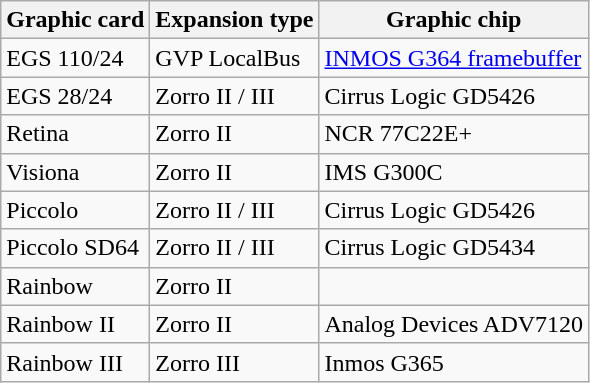<table class="wikitable sortable">
<tr>
<th>Graphic card</th>
<th>Expansion type</th>
<th>Graphic chip</th>
</tr>
<tr>
<td>EGS 110/24</td>
<td>GVP LocalBus</td>
<td><a href='#'>INMOS G364 framebuffer</a></td>
</tr>
<tr>
<td>EGS 28/24</td>
<td>Zorro II / III</td>
<td>Cirrus Logic GD5426</td>
</tr>
<tr>
<td>Retina</td>
<td>Zorro II</td>
<td>NCR 77C22E+</td>
</tr>
<tr>
<td>Visiona</td>
<td>Zorro II</td>
<td>IMS G300C</td>
</tr>
<tr>
<td>Piccolo</td>
<td>Zorro II / III</td>
<td>Cirrus Logic GD5426</td>
</tr>
<tr>
<td>Piccolo SD64</td>
<td>Zorro II / III</td>
<td>Cirrus Logic GD5434</td>
</tr>
<tr>
<td>Rainbow</td>
<td>Zorro II</td>
<td></td>
</tr>
<tr>
<td>Rainbow II</td>
<td>Zorro II</td>
<td>Analog Devices ADV7120</td>
</tr>
<tr>
<td>Rainbow III</td>
<td>Zorro III</td>
<td>Inmos G365</td>
</tr>
</table>
